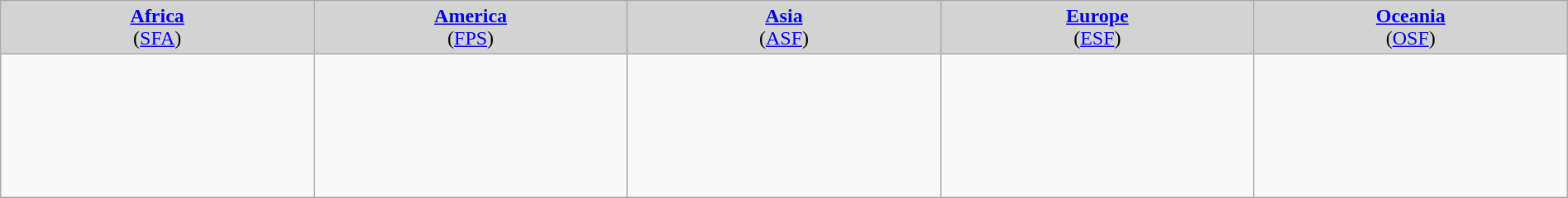<table class="wikitable" style="width:100%;">
<tr style="background:Lightgrey;">
<td style="width:12%; text-align:center;"><strong><a href='#'>Africa</a></strong><br>(<a href='#'>SFA</a>)</td>
<td style="width:12%; text-align:center;"><strong><a href='#'>America</a><br></strong>(<a href='#'>FPS</a>)</td>
<td style="width:12%; text-align:center;"><strong><a href='#'>Asia</a></strong><br>(<a href='#'>ASF</a>)</td>
<td style="width:12%; text-align:center;"><strong><a href='#'>Europe</a></strong><br>(<a href='#'>ESF</a>)</td>
<td style="width:12%; text-align:center;"><strong><a href='#'>Oceania</a></strong><br>(<a href='#'>OSF</a>)</td>
</tr>
<tr>
<td style="text-align:left;"></td>
<td style="text-align:left;"><br><br></td>
<td style="text-align:left;"><br><br><br></td>
<td style="text-align:left;"><br> <br> <br><br><br><br></td>
<td style="text-align:left;"><br></td>
</tr>
</table>
